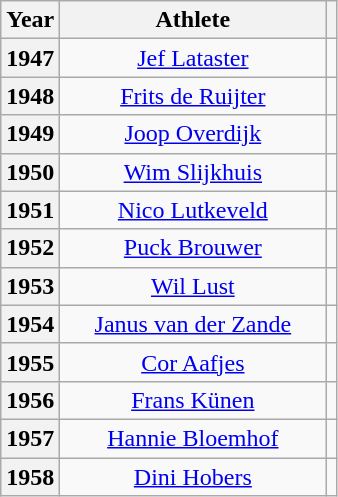<table class="wikitable" style="text-align:center;">
<tr>
<th scope="col">Year</th>
<th scope="col" style="width:170px;">Athlete</th>
<th scope="col"></th>
</tr>
<tr>
<th scope="row">1947</th>
<td><a href='#'>Jef Lataster</a></td>
<td style="text-align:center;"></td>
</tr>
<tr>
<th scope="row">1948</th>
<td><a href='#'>Frits de Ruijter</a></td>
<td style="text-align:center;"></td>
</tr>
<tr>
<th scope="row">1949</th>
<td><a href='#'>Joop Overdijk</a></td>
<td style="text-align:center;"></td>
</tr>
<tr>
<th scope="row">1950</th>
<td><a href='#'>Wim Slijkhuis</a></td>
<td style="text-align:center;"></td>
</tr>
<tr>
<th scope="row">1951</th>
<td><a href='#'>Nico Lutkeveld</a></td>
<td style="text-align:center;"></td>
</tr>
<tr>
<th scope="row">1952</th>
<td><a href='#'>Puck Brouwer</a></td>
<td style="text-align:center;"></td>
</tr>
<tr>
<th scope="row">1953</th>
<td><a href='#'>Wil Lust</a></td>
<td style="text-align:center;"></td>
</tr>
<tr>
<th scope="row">1954</th>
<td><a href='#'>Janus van der Zande</a></td>
<td style="text-align:center;"></td>
</tr>
<tr>
<th scope="row">1955</th>
<td><a href='#'>Cor Aafjes</a></td>
<td style="text-align:center;"></td>
</tr>
<tr>
<th scope="row">1956</th>
<td><a href='#'>Frans Künen</a></td>
<td style="text-align:center;"></td>
</tr>
<tr>
<th scope="row">1957</th>
<td><a href='#'>Hannie Bloemhof</a></td>
<td style="text-align:center;"></td>
</tr>
<tr>
<th scope="row">1958</th>
<td><a href='#'>Dini Hobers</a></td>
<td style="text-align:center;"></td>
</tr>
</table>
